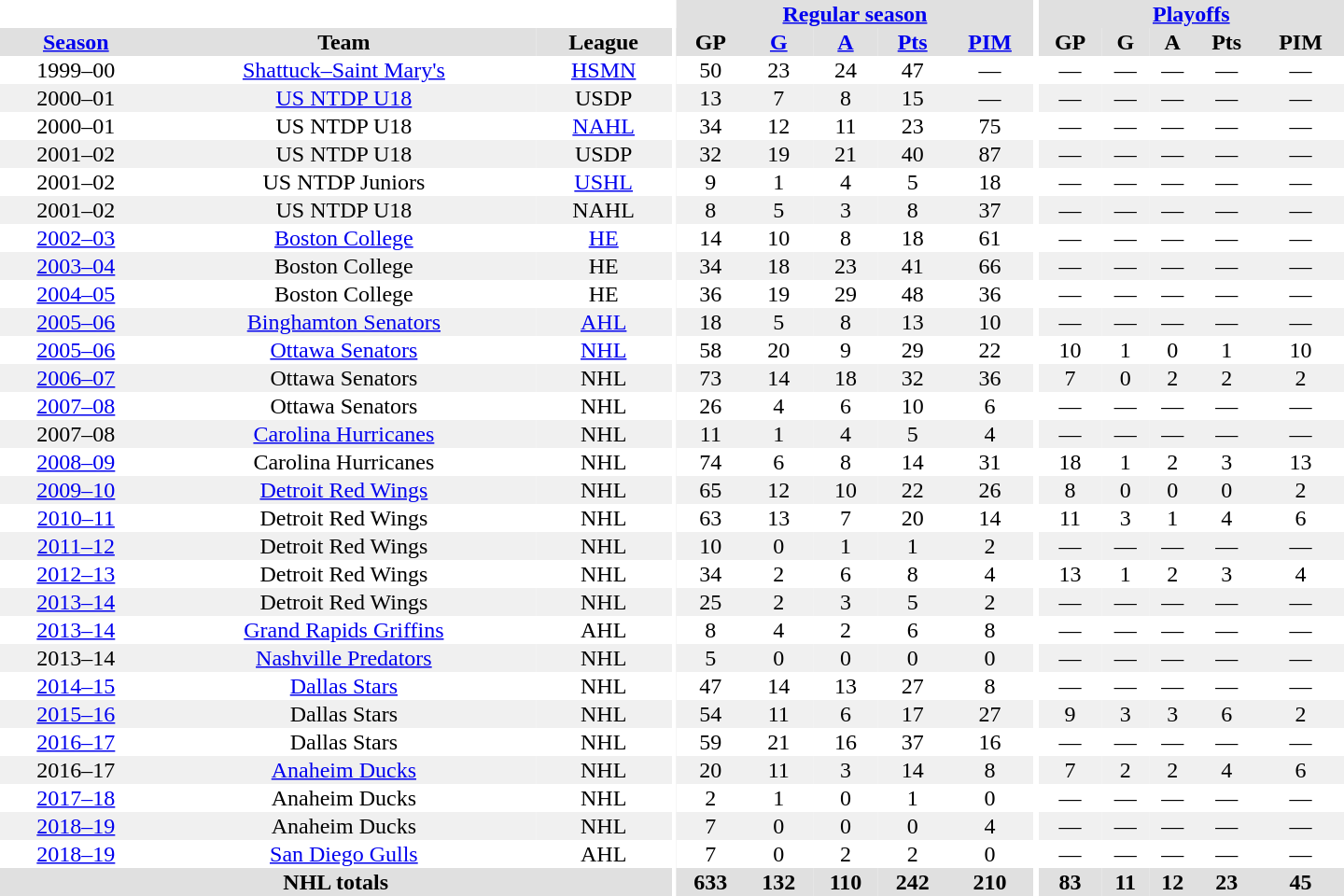<table border="0" cellpadding="1" cellspacing="0" style="text-align:center; width:60em">
<tr bgcolor="#e0e0e0">
<th colspan="3" bgcolor="#ffffff"></th>
<th rowspan="100" bgcolor="#ffffff"></th>
<th colspan="5"><a href='#'>Regular season</a></th>
<th rowspan="100" bgcolor="#ffffff"></th>
<th colspan="5"><a href='#'>Playoffs</a></th>
</tr>
<tr bgcolor="#e0e0e0">
<th><a href='#'>Season</a></th>
<th>Team</th>
<th>League</th>
<th>GP</th>
<th><a href='#'>G</a></th>
<th><a href='#'>A</a></th>
<th><a href='#'>Pts</a></th>
<th><a href='#'>PIM</a></th>
<th>GP</th>
<th>G</th>
<th>A</th>
<th>Pts</th>
<th>PIM</th>
</tr>
<tr>
<td>1999–00</td>
<td><a href='#'>Shattuck–Saint Mary's</a></td>
<td><a href='#'>HSMN</a></td>
<td>50</td>
<td>23</td>
<td>24</td>
<td>47</td>
<td>—</td>
<td>—</td>
<td>—</td>
<td>—</td>
<td>—</td>
<td>—</td>
</tr>
<tr bgcolor="#f0f0f0">
<td>2000–01</td>
<td><a href='#'>US NTDP U18</a></td>
<td>USDP</td>
<td>13</td>
<td>7</td>
<td>8</td>
<td>15</td>
<td>—</td>
<td>—</td>
<td>—</td>
<td>—</td>
<td>—</td>
<td>—</td>
</tr>
<tr>
<td>2000–01</td>
<td>US NTDP U18</td>
<td><a href='#'>NAHL</a></td>
<td>34</td>
<td>12</td>
<td>11</td>
<td>23</td>
<td>75</td>
<td>—</td>
<td>—</td>
<td>—</td>
<td>—</td>
<td>—</td>
</tr>
<tr bgcolor="#f0f0f0">
<td>2001–02</td>
<td>US NTDP U18</td>
<td>USDP</td>
<td>32</td>
<td>19</td>
<td>21</td>
<td>40</td>
<td>87</td>
<td>—</td>
<td>—</td>
<td>—</td>
<td>—</td>
<td>—</td>
</tr>
<tr>
<td>2001–02</td>
<td>US NTDP Juniors</td>
<td><a href='#'>USHL</a></td>
<td>9</td>
<td>1</td>
<td>4</td>
<td>5</td>
<td>18</td>
<td>—</td>
<td>—</td>
<td>—</td>
<td>—</td>
<td>—</td>
</tr>
<tr bgcolor="#f0f0f0">
<td>2001–02</td>
<td>US NTDP U18</td>
<td>NAHL</td>
<td>8</td>
<td>5</td>
<td>3</td>
<td>8</td>
<td>37</td>
<td>—</td>
<td>—</td>
<td>—</td>
<td>—</td>
<td>—</td>
</tr>
<tr>
<td><a href='#'>2002–03</a></td>
<td><a href='#'>Boston College</a></td>
<td><a href='#'>HE</a></td>
<td>14</td>
<td>10</td>
<td>8</td>
<td>18</td>
<td>61</td>
<td>—</td>
<td>—</td>
<td>—</td>
<td>—</td>
<td>—</td>
</tr>
<tr bgcolor="#f0f0f0">
<td><a href='#'>2003–04</a></td>
<td>Boston College</td>
<td>HE</td>
<td>34</td>
<td>18</td>
<td>23</td>
<td>41</td>
<td>66</td>
<td>—</td>
<td>—</td>
<td>—</td>
<td>—</td>
<td>—</td>
</tr>
<tr>
<td><a href='#'>2004–05</a></td>
<td>Boston College</td>
<td>HE</td>
<td>36</td>
<td>19</td>
<td>29</td>
<td>48</td>
<td>36</td>
<td>—</td>
<td>—</td>
<td>—</td>
<td>—</td>
<td>—</td>
</tr>
<tr bgcolor="#f0f0f0">
<td><a href='#'>2005–06</a></td>
<td><a href='#'>Binghamton Senators</a></td>
<td><a href='#'>AHL</a></td>
<td>18</td>
<td>5</td>
<td>8</td>
<td>13</td>
<td>10</td>
<td>—</td>
<td>—</td>
<td>—</td>
<td>—</td>
<td>—</td>
</tr>
<tr>
<td><a href='#'>2005–06</a></td>
<td><a href='#'>Ottawa Senators</a></td>
<td><a href='#'>NHL</a></td>
<td>58</td>
<td>20</td>
<td>9</td>
<td>29</td>
<td>22</td>
<td>10</td>
<td>1</td>
<td>0</td>
<td>1</td>
<td>10</td>
</tr>
<tr bgcolor="#f0f0f0">
<td><a href='#'>2006–07</a></td>
<td>Ottawa Senators</td>
<td>NHL</td>
<td>73</td>
<td>14</td>
<td>18</td>
<td>32</td>
<td>36</td>
<td>7</td>
<td>0</td>
<td>2</td>
<td>2</td>
<td>2</td>
</tr>
<tr>
<td><a href='#'>2007–08</a></td>
<td>Ottawa Senators</td>
<td>NHL</td>
<td>26</td>
<td>4</td>
<td>6</td>
<td>10</td>
<td>6</td>
<td>—</td>
<td>—</td>
<td>—</td>
<td>—</td>
<td>—</td>
</tr>
<tr bgcolor="#f0f0f0">
<td>2007–08</td>
<td><a href='#'>Carolina Hurricanes</a></td>
<td>NHL</td>
<td>11</td>
<td>1</td>
<td>4</td>
<td>5</td>
<td>4</td>
<td>—</td>
<td>—</td>
<td>—</td>
<td>—</td>
<td>—</td>
</tr>
<tr>
<td><a href='#'>2008–09</a></td>
<td>Carolina Hurricanes</td>
<td>NHL</td>
<td>74</td>
<td>6</td>
<td>8</td>
<td>14</td>
<td>31</td>
<td>18</td>
<td>1</td>
<td>2</td>
<td>3</td>
<td>13</td>
</tr>
<tr bgcolor="#f0f0f0">
<td><a href='#'>2009–10</a></td>
<td><a href='#'>Detroit Red Wings</a></td>
<td>NHL</td>
<td>65</td>
<td>12</td>
<td>10</td>
<td>22</td>
<td>26</td>
<td>8</td>
<td>0</td>
<td>0</td>
<td>0</td>
<td>2</td>
</tr>
<tr>
<td><a href='#'>2010–11</a></td>
<td>Detroit Red Wings</td>
<td>NHL</td>
<td>63</td>
<td>13</td>
<td>7</td>
<td>20</td>
<td>14</td>
<td>11</td>
<td>3</td>
<td>1</td>
<td>4</td>
<td>6</td>
</tr>
<tr bgcolor="#f0f0f0">
<td><a href='#'>2011–12</a></td>
<td>Detroit Red Wings</td>
<td>NHL</td>
<td>10</td>
<td>0</td>
<td>1</td>
<td>1</td>
<td>2</td>
<td>—</td>
<td>—</td>
<td>—</td>
<td>—</td>
<td>—</td>
</tr>
<tr>
<td><a href='#'>2012–13</a></td>
<td>Detroit Red Wings</td>
<td>NHL</td>
<td>34</td>
<td>2</td>
<td>6</td>
<td>8</td>
<td>4</td>
<td>13</td>
<td>1</td>
<td>2</td>
<td>3</td>
<td>4</td>
</tr>
<tr bgcolor="#f0f0f0">
<td><a href='#'>2013–14</a></td>
<td>Detroit Red Wings</td>
<td>NHL</td>
<td>25</td>
<td>2</td>
<td>3</td>
<td>5</td>
<td>2</td>
<td>—</td>
<td>—</td>
<td>—</td>
<td>—</td>
<td>—</td>
</tr>
<tr>
<td><a href='#'>2013–14</a></td>
<td><a href='#'>Grand Rapids Griffins</a></td>
<td>AHL</td>
<td>8</td>
<td>4</td>
<td>2</td>
<td>6</td>
<td>8</td>
<td>—</td>
<td>—</td>
<td>—</td>
<td>—</td>
<td>—</td>
</tr>
<tr bgcolor="#f0f0f0">
<td>2013–14</td>
<td><a href='#'>Nashville Predators</a></td>
<td>NHL</td>
<td>5</td>
<td>0</td>
<td>0</td>
<td>0</td>
<td>0</td>
<td>—</td>
<td>—</td>
<td>—</td>
<td>—</td>
<td>—</td>
</tr>
<tr>
<td><a href='#'>2014–15</a></td>
<td><a href='#'>Dallas Stars</a></td>
<td>NHL</td>
<td>47</td>
<td>14</td>
<td>13</td>
<td>27</td>
<td>8</td>
<td>—</td>
<td>—</td>
<td>—</td>
<td>—</td>
<td>—</td>
</tr>
<tr bgcolor="#f0f0f0">
<td><a href='#'>2015–16</a></td>
<td>Dallas Stars</td>
<td>NHL</td>
<td>54</td>
<td>11</td>
<td>6</td>
<td>17</td>
<td>27</td>
<td>9</td>
<td>3</td>
<td>3</td>
<td>6</td>
<td>2</td>
</tr>
<tr>
<td><a href='#'>2016–17</a></td>
<td>Dallas Stars</td>
<td>NHL</td>
<td>59</td>
<td>21</td>
<td>16</td>
<td>37</td>
<td>16</td>
<td>—</td>
<td>—</td>
<td>—</td>
<td>—</td>
<td>—</td>
</tr>
<tr bgcolor="#f0f0f0">
<td>2016–17</td>
<td><a href='#'>Anaheim Ducks</a></td>
<td>NHL</td>
<td>20</td>
<td>11</td>
<td>3</td>
<td>14</td>
<td>8</td>
<td>7</td>
<td>2</td>
<td>2</td>
<td>4</td>
<td>6</td>
</tr>
<tr>
<td><a href='#'>2017–18</a></td>
<td>Anaheim Ducks</td>
<td>NHL</td>
<td>2</td>
<td>1</td>
<td>0</td>
<td>1</td>
<td>0</td>
<td>—</td>
<td>—</td>
<td>—</td>
<td>—</td>
<td>—</td>
</tr>
<tr bgcolor="#f0f0f0">
<td><a href='#'>2018–19</a></td>
<td>Anaheim Ducks</td>
<td>NHL</td>
<td>7</td>
<td>0</td>
<td>0</td>
<td>0</td>
<td>4</td>
<td>—</td>
<td>—</td>
<td>—</td>
<td>—</td>
<td>—</td>
</tr>
<tr>
<td><a href='#'>2018–19</a></td>
<td><a href='#'>San Diego Gulls</a></td>
<td>AHL</td>
<td>7</td>
<td>0</td>
<td>2</td>
<td>2</td>
<td>0</td>
<td>—</td>
<td>—</td>
<td>—</td>
<td>—</td>
<td>—</td>
</tr>
<tr bgcolor="#e0e0e0">
<th colspan="3">NHL totals</th>
<th>633</th>
<th>132</th>
<th>110</th>
<th>242</th>
<th>210</th>
<th>83</th>
<th>11</th>
<th>12</th>
<th>23</th>
<th>45</th>
</tr>
</table>
